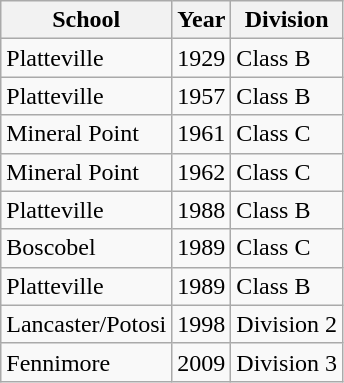<table class="wikitable">
<tr>
<th>School</th>
<th>Year</th>
<th>Division</th>
</tr>
<tr>
<td>Platteville</td>
<td>1929</td>
<td>Class B</td>
</tr>
<tr>
<td>Platteville</td>
<td>1957</td>
<td>Class B</td>
</tr>
<tr>
<td>Mineral Point</td>
<td>1961</td>
<td>Class C</td>
</tr>
<tr>
<td>Mineral Point</td>
<td>1962</td>
<td>Class C</td>
</tr>
<tr>
<td>Platteville</td>
<td>1988</td>
<td>Class B</td>
</tr>
<tr>
<td>Boscobel</td>
<td>1989</td>
<td>Class C</td>
</tr>
<tr>
<td>Platteville</td>
<td>1989</td>
<td>Class B</td>
</tr>
<tr>
<td>Lancaster/Potosi</td>
<td>1998</td>
<td>Division 2</td>
</tr>
<tr>
<td>Fennimore</td>
<td>2009</td>
<td>Division 3</td>
</tr>
</table>
